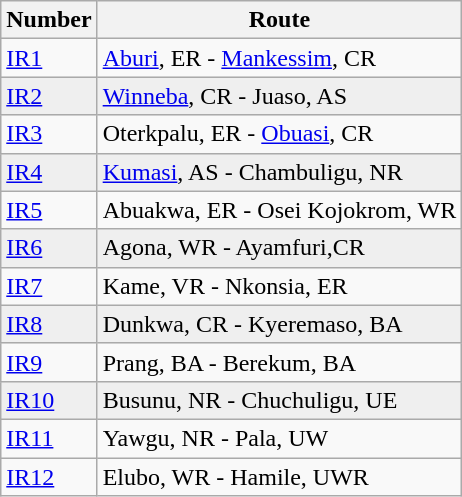<table class="wikitable">
<tr>
<th>Number</th>
<th>Route</th>
</tr>
<tr>
<td><a href='#'>IR1</a></td>
<td><a href='#'>Aburi</a>, ER - <a href='#'>Mankessim</a>, CR</td>
</tr>
<tr style="background:#EFEFEF">
<td><a href='#'>IR2</a></td>
<td><a href='#'>Winneba</a>, CR - Juaso, AS</td>
</tr>
<tr>
<td><a href='#'>IR3</a></td>
<td>Oterkpalu, ER - <a href='#'>Obuasi</a>, CR</td>
</tr>
<tr style="background:#EFEFEF">
<td><a href='#'>IR4</a></td>
<td><a href='#'>Kumasi</a>, AS - Chambuligu, NR</td>
</tr>
<tr>
<td><a href='#'>IR5</a></td>
<td>Abuakwa, ER - Osei Kojokrom, WR</td>
</tr>
<tr style="background:#EFEFEF">
<td><a href='#'>IR6</a></td>
<td>Agona, WR - Ayamfuri,CR</td>
</tr>
<tr>
<td><a href='#'>IR7</a></td>
<td>Kame, VR - Nkonsia, ER</td>
</tr>
<tr style="background:#EFEFEF">
<td><a href='#'>IR8</a></td>
<td>Dunkwa, CR - Kyeremaso, BA</td>
</tr>
<tr>
<td><a href='#'>IR9</a></td>
<td>Prang, BA - Berekum, BA</td>
</tr>
<tr style="background:#EFEFEF">
<td><a href='#'>IR10</a></td>
<td>Busunu, NR - Chuchuligu, UE</td>
</tr>
<tr>
<td><a href='#'>IR11</a></td>
<td>Yawgu, NR  - Pala, UW</td>
</tr>
<tr>
<td><a href='#'>IR12</a></td>
<td>Elubo, WR - Hamile, UWR</td>
</tr>
</table>
